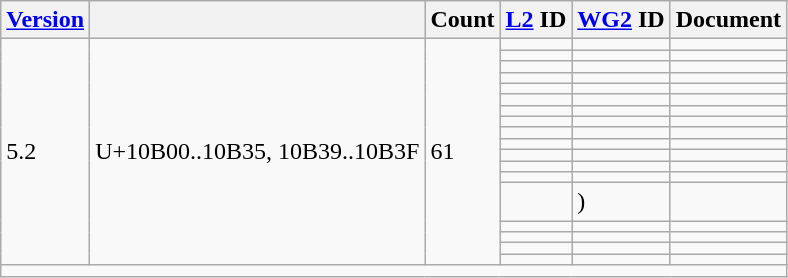<table class="wikitable sticky-header">
<tr>
<th><a href='#'>Version</a></th>
<th></th>
<th>Count</th>
<th><a href='#'>L2</a> ID</th>
<th><a href='#'>WG2</a> ID</th>
<th>Document</th>
</tr>
<tr>
<td rowspan="18">5.2</td>
<td rowspan="18">U+10B00..10B35, 10B39..10B3F</td>
<td rowspan="18">61</td>
<td></td>
<td></td>
<td></td>
</tr>
<tr>
<td></td>
<td></td>
<td></td>
</tr>
<tr>
<td></td>
<td></td>
<td></td>
</tr>
<tr>
<td></td>
<td></td>
<td></td>
</tr>
<tr>
<td></td>
<td></td>
<td></td>
</tr>
<tr>
<td></td>
<td></td>
<td></td>
</tr>
<tr>
<td></td>
<td></td>
<td></td>
</tr>
<tr>
<td></td>
<td></td>
<td></td>
</tr>
<tr>
<td></td>
<td></td>
<td></td>
</tr>
<tr>
<td></td>
<td></td>
<td></td>
</tr>
<tr>
<td></td>
<td></td>
<td></td>
</tr>
<tr>
<td></td>
<td></td>
<td></td>
</tr>
<tr>
<td></td>
<td></td>
<td></td>
</tr>
<tr>
<td></td>
<td> )</td>
<td></td>
</tr>
<tr>
<td></td>
<td></td>
<td></td>
</tr>
<tr>
<td></td>
<td></td>
<td></td>
</tr>
<tr>
<td></td>
<td></td>
<td></td>
</tr>
<tr>
<td></td>
<td></td>
<td></td>
</tr>
<tr class="sortbottom">
<td colspan="6"></td>
</tr>
</table>
